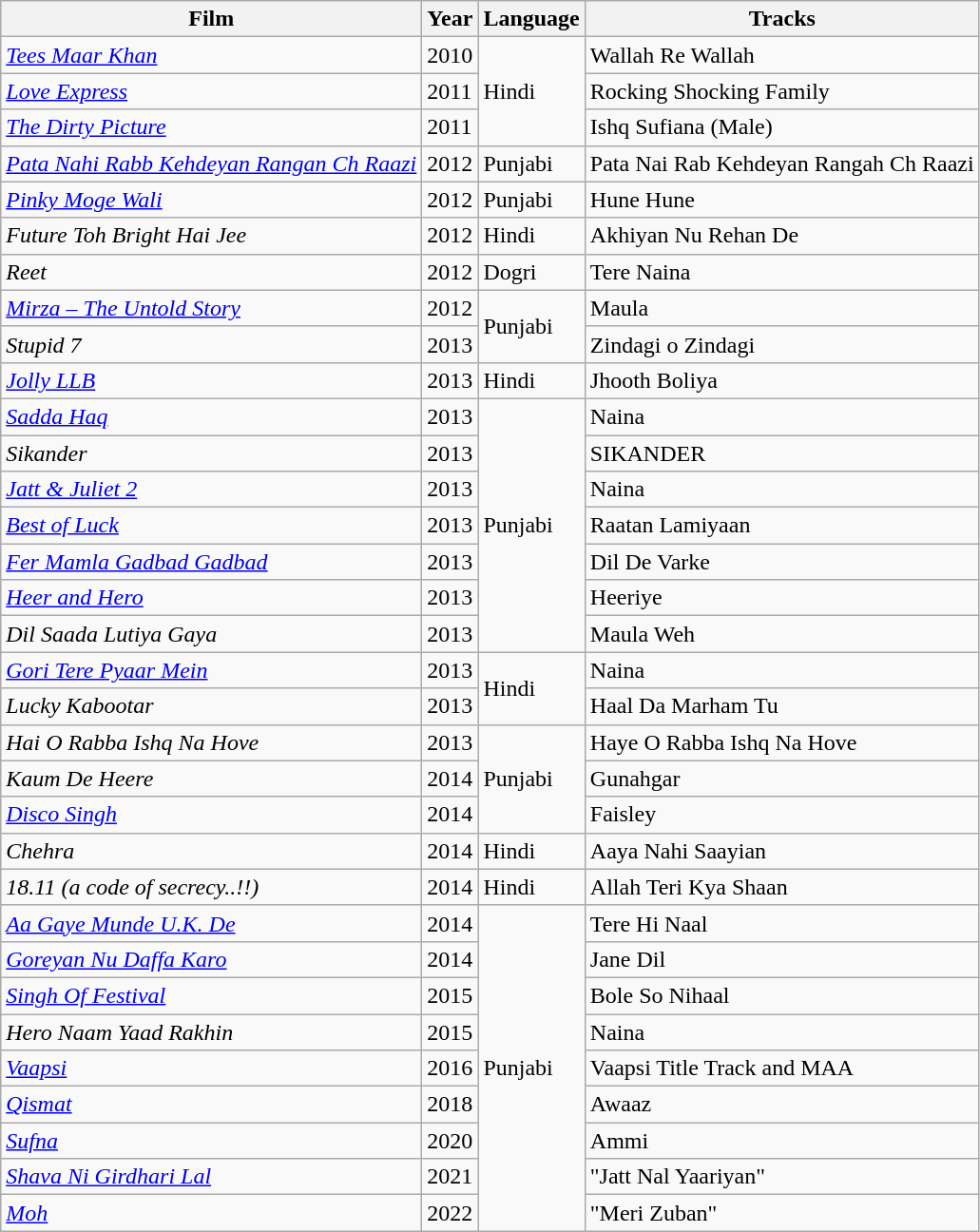<table class="wikitable sortable">
<tr>
<th>Film</th>
<th>Year</th>
<th>Language</th>
<th>Tracks</th>
</tr>
<tr>
<td><a href='#'><em>Tees Maar Khan</em></a></td>
<td>2010</td>
<td rowspan=3>Hindi</td>
<td>Wallah Re Wallah</td>
</tr>
<tr>
<td><em><a href='#'>Love Express</a></em></td>
<td>2011</td>
<td>Rocking Shocking Family</td>
</tr>
<tr>
<td><em><a href='#'>The Dirty Picture</a></em></td>
<td>2011</td>
<td>Ishq Sufiana (Male)</td>
</tr>
<tr>
<td><em><a href='#'>Pata Nahi Rabb Kehdeyan Rangan Ch Raazi</a></em></td>
<td>2012</td>
<td>Punjabi</td>
<td>Pata Nai Rab Kehdeyan Rangah Ch Raazi</td>
</tr>
<tr>
<td><em><a href='#'>Pinky Moge Wali</a></em></td>
<td>2012</td>
<td>Punjabi</td>
<td>Hune Hune</td>
</tr>
<tr>
<td><em>Future Toh Bright Hai Jee</em></td>
<td>2012</td>
<td>Hindi</td>
<td>Akhiyan Nu Rehan De</td>
</tr>
<tr>
<td><em>Reet</em></td>
<td>2012</td>
<td>Dogri</td>
<td>Tere Naina</td>
</tr>
<tr>
<td><em><a href='#'>Mirza – The Untold Story</a></em></td>
<td>2012</td>
<td rowspan=2>Punjabi</td>
<td>Maula</td>
</tr>
<tr>
<td><em>Stupid 7</em></td>
<td>2013</td>
<td>Zindagi o Zindagi</td>
</tr>
<tr>
<td><em><a href='#'>Jolly LLB</a></em></td>
<td>2013</td>
<td>Hindi</td>
<td>Jhooth Boliya</td>
</tr>
<tr>
<td><a href='#'><em>Sadda Haq</em></a></td>
<td>2013</td>
<td rowspan=7>Punjabi</td>
<td>Naina</td>
</tr>
<tr>
<td><em>Sikander</em></td>
<td>2013</td>
<td>SIKANDER</td>
</tr>
<tr>
<td><em><a href='#'>Jatt & Juliet 2</a></em></td>
<td>2013</td>
<td>Naina</td>
</tr>
<tr>
<td><a href='#'><em>Best of Luck</em></a></td>
<td>2013</td>
<td>Raatan Lamiyaan</td>
</tr>
<tr>
<td><em><a href='#'>Fer Mamla Gadbad Gadbad</a></em></td>
<td>2013</td>
<td>Dil De Varke</td>
</tr>
<tr>
<td><em><a href='#'>Heer and Hero</a></em></td>
<td>2013</td>
<td>Heeriye</td>
</tr>
<tr>
<td><em>Dil Saada Lutiya Gaya</em></td>
<td>2013</td>
<td>Maula Weh</td>
</tr>
<tr>
<td><em><a href='#'>Gori Tere Pyaar Mein</a></em></td>
<td>2013</td>
<td rowspan=2>Hindi</td>
<td>Naina</td>
</tr>
<tr>
<td><em>Lucky Kabootar</em></td>
<td>2013</td>
<td>Haal Da Marham Tu</td>
</tr>
<tr>
<td><em>Hai O Rabba Ishq Na Hove</em></td>
<td>2013</td>
<td rowspan=3>Punjabi</td>
<td>Haye O Rabba Ishq Na Hove</td>
</tr>
<tr>
<td><em>Kaum De Heere</em></td>
<td>2014</td>
<td>Gunahgar</td>
</tr>
<tr>
<td><em><a href='#'>Disco Singh</a></em></td>
<td>2014</td>
<td>Faisley</td>
</tr>
<tr>
<td><em>Chehra</em></td>
<td>2014</td>
<td>Hindi</td>
<td>Aaya Nahi Saayian</td>
</tr>
<tr>
<td><em>18.11 (a code of secrecy..!!)</em></td>
<td>2014</td>
<td>Hindi</td>
<td>Allah Teri Kya Shaan</td>
</tr>
<tr>
<td><em><a href='#'>Aa Gaye Munde U.K. De</a></em></td>
<td>2014</td>
<td rowspan=9>Punjabi</td>
<td>Tere Hi Naal</td>
</tr>
<tr>
<td><em><a href='#'>Goreyan Nu Daffa Karo</a></em></td>
<td>2014</td>
<td>Jane Dil</td>
</tr>
<tr>
<td><em><a href='#'>Singh Of Festival</a></em></td>
<td>2015</td>
<td>Bole So Nihaal</td>
</tr>
<tr>
<td><em>Hero Naam Yaad Rakhin</em></td>
<td>2015</td>
<td>Naina</td>
</tr>
<tr>
<td><em><a href='#'>Vaapsi</a></em></td>
<td>2016</td>
<td>Vaapsi Title Track and MAA</td>
</tr>
<tr>
<td><em><a href='#'>Qismat</a></em></td>
<td>2018</td>
<td>Awaaz</td>
</tr>
<tr>
<td><em><a href='#'>Sufna</a></em></td>
<td>2020</td>
<td>Ammi</td>
</tr>
<tr>
<td><em><a href='#'>Shava Ni Girdhari Lal</a></em></td>
<td>2021</td>
<td>"Jatt Nal Yaariyan"</td>
</tr>
<tr>
<td><em><a href='#'>Moh</a></em></td>
<td>2022</td>
<td>"Meri Zuban"</td>
</tr>
</table>
